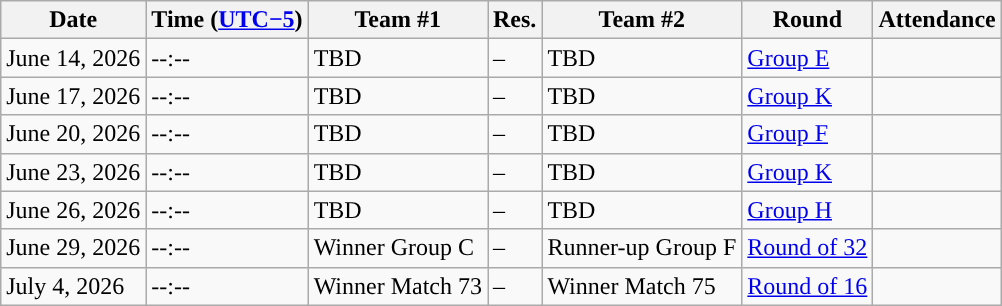<table class="wikitable sortable">
<tr>
<th style="text-align:center; ">Date</th>
<th style="text-align:center; ">Time (<a href='#'>UTC−5</a>)</th>
<th style="text-align:center; ">Team #1</th>
<th style="text-align:center; ">Res.</th>
<th style="text-align:center; ">Team #2</th>
<th style="text-align:center; ">Round</th>
<th>Attendance</th>
</tr>
<tr>
<td>June 14, 2026</td>
<td>--:--</td>
<td>TBD</td>
<td>–</td>
<td>TBD</td>
<td><a href='#'>Group E</a></td>
<td></td>
</tr>
<tr>
<td>June 17, 2026</td>
<td>--:--</td>
<td>TBD</td>
<td>–</td>
<td>TBD</td>
<td><a href='#'>Group K</a></td>
<td></td>
</tr>
<tr>
<td>June 20, 2026</td>
<td>--:--</td>
<td>TBD</td>
<td>–</td>
<td>TBD</td>
<td><a href='#'>Group F</a></td>
<td></td>
</tr>
<tr>
<td>June 23, 2026</td>
<td>--:--</td>
<td>TBD</td>
<td>–</td>
<td>TBD</td>
<td><a href='#'>Group K</a></td>
<td></td>
</tr>
<tr>
<td>June 26, 2026</td>
<td>--:--</td>
<td>TBD</td>
<td>–</td>
<td>TBD</td>
<td><a href='#'>Group H</a></td>
<td></td>
</tr>
<tr>
<td>June 29, 2026</td>
<td>--:--</td>
<td>Winner Group C</td>
<td>–</td>
<td>Runner-up Group F</td>
<td><a href='#'>Round of 32</a></td>
<td></td>
</tr>
<tr>
<td>July 4, 2026</td>
<td>--:--</td>
<td>Winner Match 73</td>
<td>–</td>
<td>Winner Match 75</td>
<td><a href='#'>Round of 16</a></td>
<td></td>
</tr>
</table>
